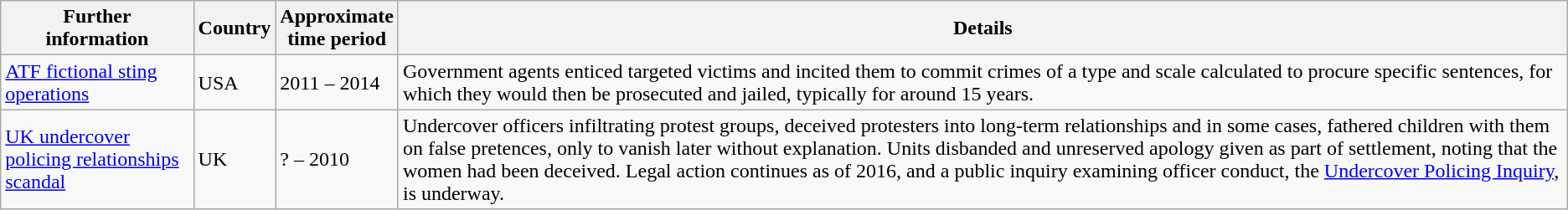<table class=wikitable>
<tr>
<th>Further<br>information</th>
<th>Country</th>
<th>Approximate<br>time period</th>
<th>Details</th>
</tr>
<tr>
<td><a href='#'>ATF fictional sting operations</a></td>
<td>USA</td>
<td>2011 – 2014</td>
<td>Government agents enticed targeted victims and incited them to commit crimes of a type and scale calculated to procure specific sentences, for which they would then be prosecuted and jailed, typically for around 15 years.</td>
</tr>
<tr>
<td><a href='#'>UK undercover policing relationships scandal</a></td>
<td>UK</td>
<td>? – 2010</td>
<td>Undercover officers infiltrating protest groups, deceived protesters into long-term relationships and in some cases, fathered children with them on false pretences, only to vanish later without explanation. Units disbanded and unreserved apology given as part of settlement, noting that the women had been deceived. Legal action continues as of 2016, and a public inquiry examining officer conduct, the <a href='#'>Undercover Policing Inquiry</a>, is underway.</td>
</tr>
</table>
